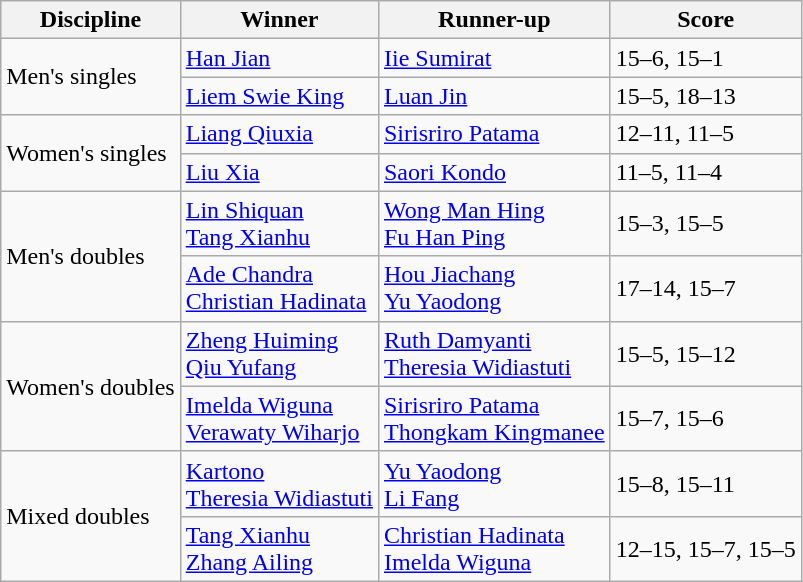<table class="wikitable">
<tr>
<th>Discipline</th>
<th>Winner</th>
<th>Runner-up</th>
<th>Score</th>
</tr>
<tr>
<td rowspan=2>Men's singles</td>
<td> <a href='#'>Han Jian</a></td>
<td> <a href='#'>Iie Sumirat</a></td>
<td>15–6, 15–1</td>
</tr>
<tr>
<td> <a href='#'>Liem Swie King</a></td>
<td> <a href='#'>Luan Jin</a></td>
<td>15–5, 18–13</td>
</tr>
<tr>
<td rowspan=2>Women's singles</td>
<td> <a href='#'>Liang Qiuxia</a></td>
<td> <a href='#'>Sirisriro Patama</a></td>
<td>12–11, 11–5</td>
</tr>
<tr>
<td> <a href='#'>Liu Xia</a></td>
<td> <a href='#'>Saori Kondo</a></td>
<td>11–5, 11–4</td>
</tr>
<tr>
<td rowspan=2>Men's doubles</td>
<td> <a href='#'>Lin Shiquan</a><br>  <a href='#'>Tang Xianhu</a></td>
<td> <a href='#'>Wong Man Hing</a><br> <a href='#'>Fu Han Ping</a></td>
<td>15–3, 15–5</td>
</tr>
<tr>
<td> <a href='#'>Ade Chandra</a><br>  <a href='#'>Christian Hadinata</a></td>
<td> <a href='#'>Hou Jiachang</a><br>  <a href='#'>Yu Yaodong</a></td>
<td>17–14, 15–7</td>
</tr>
<tr>
<td rowspan=2>Women's doubles</td>
<td> <a href='#'>Zheng Huiming</a><br>  <a href='#'>Qiu Yufang</a></td>
<td> <a href='#'>Ruth Damyanti</a><br>  <a href='#'>Theresia Widiastuti</a></td>
<td>15–5, 15–12</td>
</tr>
<tr>
<td> <a href='#'>Imelda Wiguna</a><br>  <a href='#'>Verawaty Wiharjo</a></td>
<td> <a href='#'>Sirisriro Patama</a><br>  <a href='#'>Thongkam Kingmanee</a></td>
<td>15–7, 15–6</td>
</tr>
<tr>
<td rowspan=2>Mixed doubles</td>
<td> <a href='#'>Kartono</a><br>  <a href='#'>Theresia Widiastuti</a></td>
<td> <a href='#'>Yu Yaodong</a><br>  <a href='#'>Li Fang</a></td>
<td>15–8, 15–11</td>
</tr>
<tr>
<td> <a href='#'>Tang Xianhu</a><br>  <a href='#'>Zhang Ailing</a></td>
<td> <a href='#'>Christian Hadinata</a><br>  <a href='#'>Imelda Wiguna</a></td>
<td>12–15, 15–7, 15–5</td>
</tr>
</table>
